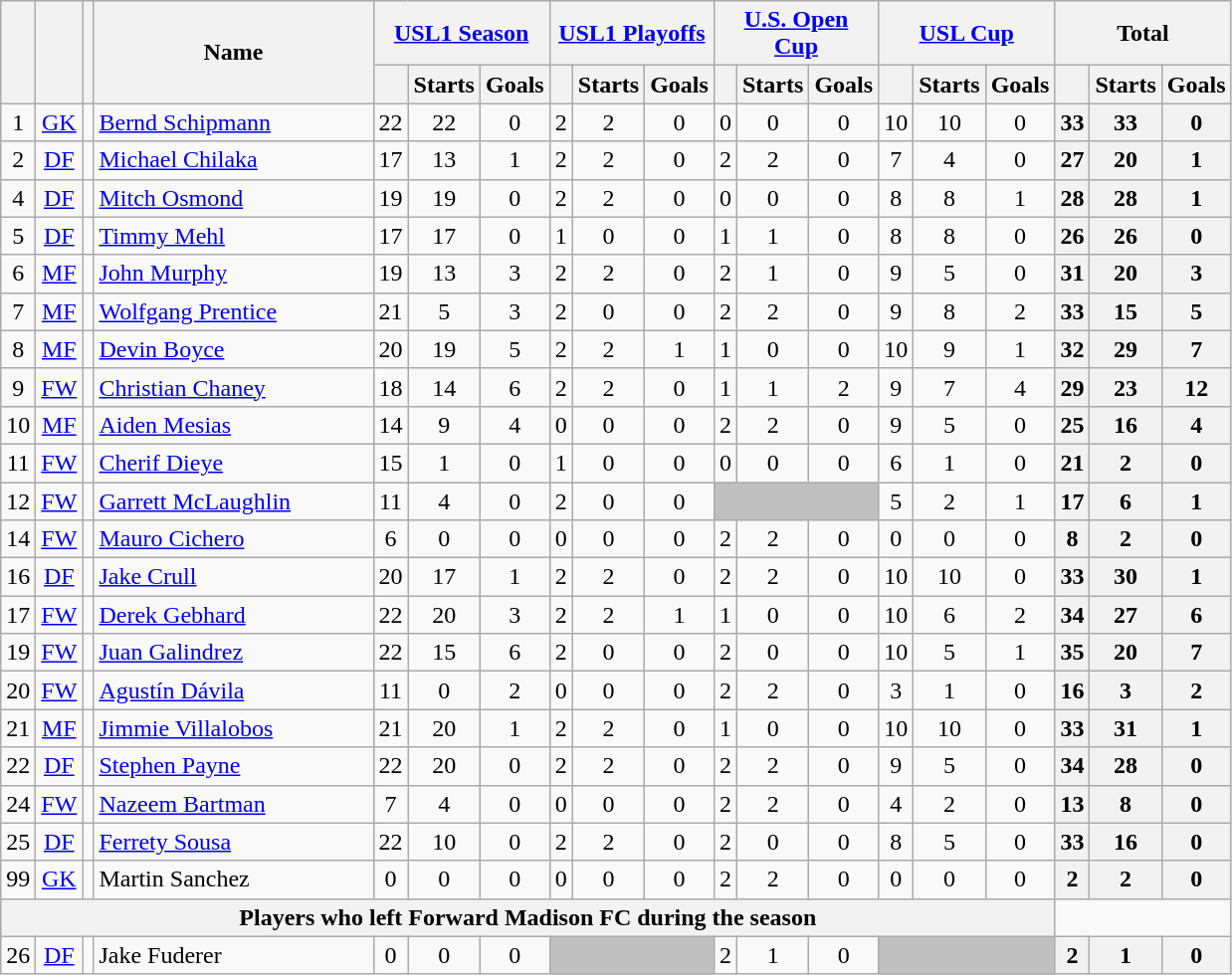<table class="wikitable sortable" style="text-align:center">
<tr>
<th rowspan="2"></th>
<th rowspan="2"></th>
<th rowspan="2"></th>
<th rowspan="2" style="width:180px;">Name</th>
<th colspan="3" style="width:100px;"><a href='#'>USL1 Season</a></th>
<th colspan="3" style="width:100px;"><a href='#'>USL1 Playoffs</a></th>
<th colspan="3" style="width:100px;"><a href='#'>U.S. Open Cup</a></th>
<th colspan="3" style="width:100px;"><a href='#'>USL Cup</a></th>
<th colspan="3" style="width:100px;">Total</th>
</tr>
<tr>
<th></th>
<th>Starts</th>
<th>Goals</th>
<th></th>
<th>Starts</th>
<th>Goals</th>
<th></th>
<th>Starts</th>
<th>Goals</th>
<th></th>
<th>Starts</th>
<th>Goals</th>
<th></th>
<th>Starts</th>
<th>Goals</th>
</tr>
<tr>
<td>1</td>
<td><a href='#'>GK</a></td>
<td></td>
<td align="left" data-sort-value="Schipmann, Bernd"><a href='#'>Bernd Schipmann</a></td>
<td>22</td>
<td>22</td>
<td>0</td>
<td>2</td>
<td>2</td>
<td>0</td>
<td>0</td>
<td>0</td>
<td>0</td>
<td>10</td>
<td>10</td>
<td>0</td>
<th>33</th>
<th>33</th>
<th>0</th>
</tr>
<tr>
<td>2</td>
<td><a href='#'>DF</a></td>
<td></td>
<td align="left" data-sort-value="Chilaka, Michael"><a href='#'>Michael Chilaka</a></td>
<td>17</td>
<td>13</td>
<td>1</td>
<td>2</td>
<td>2</td>
<td>0</td>
<td>2</td>
<td>2</td>
<td>0</td>
<td>7</td>
<td>4</td>
<td>0</td>
<th>27</th>
<th>20</th>
<th>1</th>
</tr>
<tr>
<td>4</td>
<td><a href='#'>DF</a></td>
<td></td>
<td align="left" data-sort-value="Osmond, Mitch"><a href='#'>Mitch Osmond</a></td>
<td>19</td>
<td>19</td>
<td>0</td>
<td>2</td>
<td>2</td>
<td>0</td>
<td>0</td>
<td>0</td>
<td>0</td>
<td>8</td>
<td>8</td>
<td>1</td>
<th>28</th>
<th>28</th>
<th>1</th>
</tr>
<tr>
<td>5</td>
<td><a href='#'>DF</a></td>
<td></td>
<td align="left" data-sort-value="Mehl, Timmy"><a href='#'>Timmy Mehl</a></td>
<td>17</td>
<td>17</td>
<td>0</td>
<td>1</td>
<td>0</td>
<td>0</td>
<td>1</td>
<td>1</td>
<td>0</td>
<td>8</td>
<td>8</td>
<td>0</td>
<th>26</th>
<th>26</th>
<th>0</th>
</tr>
<tr>
<td>6</td>
<td><a href='#'>MF</a></td>
<td></td>
<td align="left" data-sort-value="Murphy, John"><a href='#'>John Murphy</a></td>
<td>19</td>
<td>13</td>
<td>3</td>
<td>2</td>
<td>2</td>
<td>0</td>
<td>2</td>
<td>1</td>
<td>0</td>
<td>9</td>
<td>5</td>
<td>0</td>
<th>31</th>
<th>20</th>
<th>3</th>
</tr>
<tr>
<td>7</td>
<td><a href='#'>MF</a></td>
<td></td>
<td align="left" data-sort-value="Prentice, Wolfgang"><a href='#'>Wolfgang Prentice</a></td>
<td>21</td>
<td>5</td>
<td>3</td>
<td>2</td>
<td>0</td>
<td>0</td>
<td>2</td>
<td>2</td>
<td>0</td>
<td>9</td>
<td>8</td>
<td>2</td>
<th>33</th>
<th>15</th>
<th>5</th>
</tr>
<tr>
<td>8</td>
<td><a href='#'>MF</a></td>
<td></td>
<td align="left" data-sort-value="Boyce, Devin"><a href='#'>Devin Boyce</a></td>
<td>20</td>
<td>19</td>
<td>5</td>
<td>2</td>
<td>2</td>
<td>1</td>
<td>1</td>
<td>0</td>
<td>0</td>
<td>10</td>
<td>9</td>
<td>1</td>
<th>32</th>
<th>29</th>
<th>7</th>
</tr>
<tr>
<td>9</td>
<td><a href='#'>FW</a></td>
<td></td>
<td align="left" data-sort-value="Chaney, Christian"><a href='#'>Christian Chaney</a></td>
<td>18</td>
<td>14</td>
<td>6</td>
<td>2</td>
<td>2</td>
<td>0</td>
<td>1</td>
<td>1</td>
<td>2</td>
<td>9</td>
<td>7</td>
<td>4</td>
<th>29</th>
<th>23</th>
<th>12</th>
</tr>
<tr>
<td>10</td>
<td><a href='#'>MF</a></td>
<td></td>
<td align="left" data-sort-value="Mesias, Aiden"><a href='#'>Aiden Mesias</a></td>
<td>14</td>
<td>9</td>
<td>4</td>
<td>0</td>
<td>0</td>
<td>0</td>
<td>2</td>
<td>2</td>
<td>0</td>
<td>9</td>
<td>5</td>
<td>0</td>
<th>25</th>
<th>16</th>
<th>4</th>
</tr>
<tr>
<td>11</td>
<td><a href='#'>FW</a></td>
<td></td>
<td align="left" data-sort-value="Dieye, Cherif"><a href='#'>Cherif Dieye</a></td>
<td>15</td>
<td>1</td>
<td>0</td>
<td>1</td>
<td>0</td>
<td>0</td>
<td>0</td>
<td>0</td>
<td>0</td>
<td>6</td>
<td>1</td>
<td>0</td>
<th>21</th>
<th>2</th>
<th>0</th>
</tr>
<tr>
<td>12</td>
<td><a href='#'>FW</a></td>
<td></td>
<td align="left" data-sort-value="McLaughlin, Garrett"><a href='#'>Garrett McLaughlin</a></td>
<td>11</td>
<td>4</td>
<td>0</td>
<td>2</td>
<td>0</td>
<td>0</td>
<td bgcolor="silver" colspan=3></td>
<td>5</td>
<td>2</td>
<td>1</td>
<th>17</th>
<th>6</th>
<th>1</th>
</tr>
<tr>
<td>14</td>
<td><a href='#'>FW</a></td>
<td></td>
<td align="left" data-sort-value="Cichero, Mauro"><a href='#'>Mauro Cichero</a></td>
<td>6</td>
<td>0</td>
<td>0</td>
<td>0</td>
<td>0</td>
<td>0</td>
<td>2</td>
<td>2</td>
<td>0</td>
<td>0</td>
<td>0</td>
<td>0</td>
<th>8</th>
<th>2</th>
<th>0</th>
</tr>
<tr>
<td>16</td>
<td><a href='#'>DF</a></td>
<td></td>
<td align="left" data-sort-value="Crull, Jake"><a href='#'>Jake Crull</a></td>
<td>20</td>
<td>17</td>
<td>1</td>
<td>2</td>
<td>2</td>
<td>0</td>
<td>2</td>
<td>2</td>
<td>0</td>
<td>10</td>
<td>10</td>
<td>0</td>
<th>33</th>
<th>30</th>
<th>1</th>
</tr>
<tr>
<td>17</td>
<td><a href='#'>FW</a></td>
<td></td>
<td align="left" data-sort-value="Gebhard, Derek"><a href='#'>Derek Gebhard</a></td>
<td>22</td>
<td>20</td>
<td>3</td>
<td>2</td>
<td>2</td>
<td>1</td>
<td>1</td>
<td>0</td>
<td>0</td>
<td>10</td>
<td>6</td>
<td>2</td>
<th>34</th>
<th>27</th>
<th>6</th>
</tr>
<tr>
<td>19</td>
<td><a href='#'>FW</a></td>
<td></td>
<td align="left" data-sort-value="Galindrez, Juan"><a href='#'>Juan Galindrez</a></td>
<td>22</td>
<td>15</td>
<td>6</td>
<td>2</td>
<td>0</td>
<td>0</td>
<td>2</td>
<td>0</td>
<td>0</td>
<td>10</td>
<td>5</td>
<td>1</td>
<th>35</th>
<th>20</th>
<th>7</th>
</tr>
<tr>
<td>20</td>
<td><a href='#'>FW</a></td>
<td></td>
<td align="left" data-sort-value="Davila, Agustin"><a href='#'>Agustín Dávila</a></td>
<td>11</td>
<td>0</td>
<td>2</td>
<td>0</td>
<td>0</td>
<td>0</td>
<td>2</td>
<td>2</td>
<td>0</td>
<td>3</td>
<td>1</td>
<td>0</td>
<th>16</th>
<th>3</th>
<th>2</th>
</tr>
<tr>
<td>21</td>
<td><a href='#'>MF</a></td>
<td></td>
<td align="left" data-sort-value="Villalobos, Jimmie"><a href='#'>Jimmie Villalobos</a></td>
<td>21</td>
<td>20</td>
<td>1</td>
<td>2</td>
<td>2</td>
<td>0</td>
<td>1</td>
<td>0</td>
<td>0</td>
<td>10</td>
<td>10</td>
<td>0</td>
<th>33</th>
<th>31</th>
<th>1</th>
</tr>
<tr>
<td>22</td>
<td><a href='#'>DF</a></td>
<td></td>
<td align="left" data-sort-value="Payne, Stephen"><a href='#'>Stephen Payne</a></td>
<td>22</td>
<td>20</td>
<td>0</td>
<td>2</td>
<td>2</td>
<td>0</td>
<td>2</td>
<td>2</td>
<td>0</td>
<td>9</td>
<td>5</td>
<td>0</td>
<th>34</th>
<th>28</th>
<th>0</th>
</tr>
<tr>
<td>24</td>
<td><a href='#'>FW</a></td>
<td></td>
<td align="left" data-sort-value="Bartman, Nazeem"><a href='#'>Nazeem Bartman</a></td>
<td>7</td>
<td>4</td>
<td>0</td>
<td>0</td>
<td>0</td>
<td>0</td>
<td>2</td>
<td>2</td>
<td>0</td>
<td>4</td>
<td>2</td>
<td>0</td>
<th>13</th>
<th>8</th>
<th>0</th>
</tr>
<tr>
<td>25</td>
<td><a href='#'>DF</a></td>
<td></td>
<td align="left" data-sort-value="Sousa, Ferrety"><a href='#'>Ferrety Sousa</a></td>
<td>22</td>
<td>10</td>
<td>0</td>
<td>2</td>
<td>2</td>
<td>0</td>
<td>2</td>
<td>0</td>
<td>0</td>
<td>8</td>
<td>5</td>
<td>0</td>
<th>33</th>
<th>16</th>
<th>0</th>
</tr>
<tr>
<td>99</td>
<td><a href='#'>GK</a></td>
<td></td>
<td align="left" data-sort-value="Sanchez, Martin">Martin Sanchez</td>
<td>0</td>
<td>0</td>
<td>0</td>
<td>0</td>
<td>0</td>
<td>0</td>
<td>2</td>
<td>2</td>
<td>0</td>
<td>0</td>
<td>0</td>
<td>0</td>
<th>2</th>
<th>2</th>
<th>0</th>
</tr>
<tr class="sortbottom">
<th colspan="16">Players who left Forward Madison FC during the season</th>
</tr>
<tr class="sortbottom">
<td>26</td>
<td><a href='#'>DF</a></td>
<td></td>
<td align="left" data-sort-value="Fuderer, Jake">Jake Fuderer</td>
<td>0</td>
<td>0</td>
<td>0</td>
<td bgcolor="silver" colspan=3></td>
<td>2</td>
<td>1</td>
<td>0</td>
<td bgcolor="silver" colspan=3></td>
<th>2</th>
<th>1</th>
<th>0</th>
</tr>
</table>
